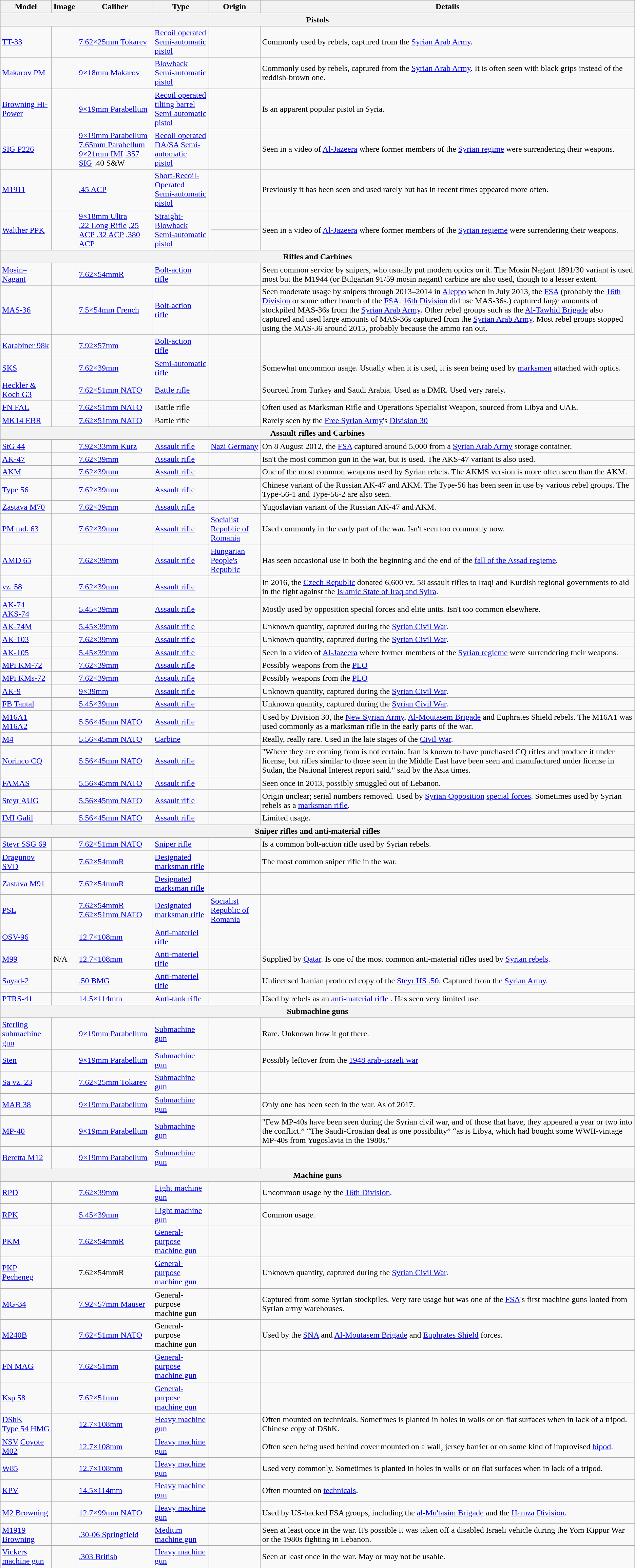<table class="wikitable">
<tr>
<th>Model</th>
<th>Image</th>
<th>Caliber</th>
<th>Type</th>
<th>Origin</th>
<th>Details</th>
</tr>
<tr>
<th colspan="6">Pistols</th>
</tr>
<tr>
<td><a href='#'>TT-33</a></td>
<td></td>
<td><a href='#'>7.62×25mm Tokarev</a></td>
<td><a href='#'>Recoil operated</a><br><a href='#'>Semi-automatic pistol</a></td>
<td></td>
<td>Commonly used by rebels, captured from the <a href='#'>Syrian Arab Army</a>.</td>
</tr>
<tr>
<td><a href='#'>Makarov PM</a></td>
<td></td>
<td><a href='#'>9×18mm Makarov</a></td>
<td><a href='#'>Blowback</a><br><a href='#'>Semi-automatic pistol</a></td>
<td></td>
<td>Commonly used by rebels, captured from the <a href='#'>Syrian Arab Army</a>. It is often seen with black grips instead of the reddish-brown one.</td>
</tr>
<tr>
<td><a href='#'>Browning Hi-Power</a></td>
<td></td>
<td><a href='#'>9×19mm Parabellum</a></td>
<td><a href='#'>Recoil operated tilting barrel</a><br><a href='#'>Semi-automatic pistol</a></td>
<td><br></td>
<td>Is an apparent popular pistol in Syria.</td>
</tr>
<tr>
<td><a href='#'>SIG P226</a></td>
<td></td>
<td><a href='#'>9×19mm Parabellum</a><br><a href='#'>7.65mm Parabellum</a>
<a href='#'>9×21mm IMI</a>
<a href='#'>.357 SIG</a>
.40 S&W</td>
<td><a href='#'>Recoil operated</a><br><a href='#'>DA/SA</a>
<a href='#'>Semi-automatic pistol</a></td>
<td><br></td>
<td>Seen in a video of <a href='#'>Al-Jazeera</a> where former members of the <a href='#'>Syrian regime</a> were surrendering their weapons.</td>
</tr>
<tr>
<td><a href='#'>M1911</a></td>
<td></td>
<td><a href='#'>.45 ACP</a></td>
<td><a href='#'>Short-Recoil-Operated</a><br><a href='#'>Semi-automatic pistol</a></td>
<td></td>
<td>Previously it has been seen and used rarely but has in recent times appeared more often.</td>
</tr>
<tr>
<td><a href='#'>Walther PPK</a></td>
<td></td>
<td><a href='#'>9×18mm Ultra</a><br><a href='#'>.22 Long Rifle</a>
<a href='#'>.25 ACP</a>
<a href='#'>.32 ACP</a>
<a href='#'>.380 ACP</a></td>
<td><a href='#'>Straight-Blowback</a><br><a href='#'>Semi-automatic pistol</a></td>
<td><br><hr> <br></td>
<td>Seen in a video of <a href='#'>Al-Jazeera</a> where former members of the <a href='#'>Syrian regieme</a> were surrendering their weapons.</td>
</tr>
<tr>
<th colspan="6">Rifles and Carbines</th>
</tr>
<tr>
<td><a href='#'>Mosin–Nagant</a></td>
<td></td>
<td><a href='#'>7.62×54mmR</a></td>
<td><a href='#'>Bolt-action rifle</a></td>
<td></td>
<td>Seen common service by snipers, who usually put modern optics on it. The Mosin Nagant 1891/30 variant is used most but the M1944 (or Bulgarian 91/59 mosin nagant) carbine are also used, though to a lesser extent.</td>
</tr>
<tr>
<td><a href='#'>MAS-36</a></td>
<td></td>
<td><a href='#'>7.5×54mm French</a></td>
<td><a href='#'>Bolt-action rifle</a></td>
<td></td>
<td>Seen moderate usage by snipers through 2013–2014 in <a href='#'>Aleppo</a> when in July 2013, the <a href='#'>FSA</a> (probably the <a href='#'>16th Division</a> or some other branch of the <a href='#'>FSA</a>. <a href='#'>16th Division</a> did use MAS-36s.) captured large amounts of stockpiled MAS-36s from the <a href='#'>Syrian Arab Army</a>. Other rebel groups such as the <a href='#'>Al-Tawhid Brigade</a> also captured and used large amounts of MAS-36s captured from the <a href='#'>Syrian Arab Army</a>. Most rebel groups stopped using the MAS-36 around 2015, probably because the ammo ran out.</td>
</tr>
<tr>
<td><a href='#'>Karabiner 98k</a></td>
<td></td>
<td><a href='#'>7.92×57mm</a></td>
<td><a href='#'>Bolt-action rifle</a></td>
<td></td>
<td></td>
</tr>
<tr>
<td><a href='#'>SKS</a></td>
<td></td>
<td><a href='#'>7.62×39mm</a></td>
<td><a href='#'>Semi-automatic rifle</a></td>
<td></td>
<td>Somewhat uncommon usage. Usually when it is used, it is seen being used by <a href='#'>marksmen</a> attached with optics.</td>
</tr>
<tr>
<td><a href='#'>Heckler & Koch G3</a></td>
<td></td>
<td><a href='#'>7.62×51mm NATO</a></td>
<td><a href='#'>Battle rifle</a></td>
<td><br></td>
<td>Sourced from Turkey and Saudi Arabia. Used as a DMR. Used very rarely.</td>
</tr>
<tr>
<td><a href='#'>FN FAL</a></td>
<td></td>
<td><a href='#'>7.62×51mm NATO</a></td>
<td>Battle rifle</td>
<td></td>
<td>Often used as Marksman Rifle and Operations Specialist Weapon, sourced from Libya and UAE.</td>
</tr>
<tr>
<td><a href='#'>MK14 EBR</a></td>
<td></td>
<td><a href='#'>7.62×51mm NATO</a></td>
<td>Battle rifle</td>
<td></td>
<td>Rarely seen by the <a href='#'>Free Syrian Army</a>'s <a href='#'>Division 30</a></td>
</tr>
<tr>
<th colspan="6">Assault rifles and Carbines</th>
</tr>
<tr>
<td><a href='#'>StG 44</a></td>
<td></td>
<td><a href='#'>7.92×33mm Kurz</a></td>
<td><a href='#'>Assault rifle</a></td>
<td> <a href='#'>Nazi Germany</a></td>
<td>On 8 August 2012, the <a href='#'>FSA</a> captured around 5,000 from a <a href='#'>Syrian Arab Army</a> storage container.</td>
</tr>
<tr>
<td><a href='#'>AK-47</a></td>
<td></td>
<td><a href='#'>7.62×39mm</a></td>
<td><a href='#'>Assault rifle</a></td>
<td></td>
<td>Isn't the most common gun in the war, but is used. The AKS-47 variant is also used.</td>
</tr>
<tr>
<td><a href='#'>AKM</a></td>
<td></td>
<td><a href='#'>7.62×39mm</a></td>
<td><a href='#'>Assault rifle</a></td>
<td></td>
<td>One of the most common weapons used by Syrian rebels. The AKMS version is more often seen than the AKM.</td>
</tr>
<tr>
<td><a href='#'>Type 56</a></td>
<td><br></td>
<td><a href='#'>7.62×39mm</a></td>
<td><a href='#'>Assault rifle</a></td>
<td></td>
<td>Chinese variant of the Russian AK-47 and AKM. The Type-56 has been seen in use by various rebel groups. The Type-56-1 and Type-56-2 are also seen.</td>
</tr>
<tr>
<td><a href='#'>Zastava M70</a></td>
<td></td>
<td><a href='#'>7.62×39mm</a></td>
<td><a href='#'>Assault rifle</a></td>
<td></td>
<td>Yugoslavian variant of the Russian AK-47 and AKM.</td>
</tr>
<tr>
<td><a href='#'>PM md. 63</a></td>
<td></td>
<td><a href='#'>7.62×39mm</a></td>
<td><a href='#'>Assault rifle</a></td>
<td> <a href='#'>Socialist Republic of Romania</a></td>
<td>Used commonly in the early part of the war. Isn't seen too commonly now.</td>
</tr>
<tr>
<td><a href='#'>AMD 65</a></td>
<td></td>
<td><a href='#'>7.62×39mm</a></td>
<td><a href='#'>Assault rifle</a></td>
<td> <a href='#'>Hungarian People's Republic</a></td>
<td>Has seen occasional use in both the beginning and the end of the <a href='#'>fall of the Assad regieme</a>.</td>
</tr>
<tr>
<td><a href='#'>vz. 58</a></td>
<td></td>
<td><a href='#'>7.62×39mm</a></td>
<td><a href='#'>Assault rifle</a></td>
<td></td>
<td>In 2016, the <a href='#'>Czech Republic</a> donated 6,600 vz. 58 assault rifles to Iraqi and Kurdish regional governments to aid in the fight against the <a href='#'>Islamic State of Iraq and Syira</a>.</td>
</tr>
<tr>
<td><a href='#'>AK-74</a><br><a href='#'>AKS-74</a></td>
<td><br></td>
<td><a href='#'>5.45×39mm</a></td>
<td><a href='#'>Assault rifle</a></td>
<td></td>
<td>Mostly used by opposition special forces and elite units. Isn't too common elsewhere.</td>
</tr>
<tr>
<td><a href='#'>AK-74M</a></td>
<td></td>
<td><a href='#'>5.45×39mm</a></td>
<td><a href='#'>Assault rifle</a></td>
<td></td>
<td>Unknown quantity, captured during the <a href='#'>Syrian Civil War</a>.</td>
</tr>
<tr>
<td><a href='#'>AK-103</a></td>
<td></td>
<td><a href='#'>7.62×39mm</a></td>
<td><a href='#'>Assault rifle</a></td>
<td></td>
<td>Unknown quantity, captured during the <a href='#'>Syrian Civil War</a>.</td>
</tr>
<tr>
<td><a href='#'>AK-105</a></td>
<td></td>
<td><a href='#'>5.45×39mm</a></td>
<td><a href='#'>Assault rifle</a></td>
<td></td>
<td>Seen in a video of <a href='#'>Al-Jazeera</a> where former members of the <a href='#'>Syrian regieme</a> were surrendering their weapons.</td>
</tr>
<tr>
<td><a href='#'>MPi KM-72</a></td>
<td></td>
<td><a href='#'>7.62×39mm</a></td>
<td><a href='#'>Assault rifle</a></td>
<td></td>
<td>Possibly weapons from the <a href='#'>PLO</a></td>
</tr>
<tr>
<td><a href='#'>MPi KMs-72</a></td>
<td></td>
<td><a href='#'>7.62×39mm</a></td>
<td><a href='#'>Assault rifle</a></td>
<td></td>
<td>Possibly weapons from the <a href='#'>PLO</a></td>
</tr>
<tr>
<td><a href='#'>AK-9</a></td>
<td></td>
<td><a href='#'>9×39mm</a></td>
<td><a href='#'>Assault rifle</a></td>
<td></td>
<td>Unknown quantity, captured during the <a href='#'>Syrian Civil War</a>.</td>
</tr>
<tr>
<td><a href='#'>FB Tantal</a></td>
<td></td>
<td><a href='#'>5.45×39mm</a></td>
<td><a href='#'>Assault rifle</a></td>
<td></td>
<td>Unknown quantity, captured during the <a href='#'>Syrian Civil War</a>.</td>
</tr>
<tr>
<td><a href='#'>M16A1</a><br><a href='#'>M16A2</a></td>
<td><br></td>
<td><a href='#'>5.56×45mm NATO</a></td>
<td><a href='#'>Assault rifle</a></td>
<td></td>
<td>Used by Division 30, the <a href='#'>New Syrian Army</a>, <a href='#'>Al-Moutasem Brigade</a> and Euphrates Shield rebels. The M16A1 was used commonly as a marksman rifle in the early parts of the war.</td>
</tr>
<tr>
<td><a href='#'>M4</a></td>
<td></td>
<td><a href='#'>5.56×45mm NATO</a></td>
<td><a href='#'>Carbine</a></td>
<td></td>
<td>Really, really rare. Used in the late stages of the <a href='#'>Civil War</a>.</td>
</tr>
<tr>
<td><a href='#'>Norinco CQ</a></td>
<td></td>
<td><a href='#'>5.56×45mm NATO</a></td>
<td><a href='#'>Assault rifle</a></td>
<td></td>
<td>"Where they are coming from is not certain. Iran is known to have purchased CQ rifles and produce it under license, but rifles similar to those seen in the Middle East have been seen and manufactured under license in Sudan, the National Interest report said." said by the Asia times.</td>
</tr>
<tr>
<td><a href='#'>FAMAS</a></td>
<td></td>
<td><a href='#'>5.56×45mm NATO</a></td>
<td><a href='#'>Assault rifle</a></td>
<td></td>
<td>Seen once in 2013, possibly smuggled out of Lebanon.</td>
</tr>
<tr>
<td><a href='#'>Steyr AUG</a></td>
<td></td>
<td><a href='#'>5.56×45mm NATO</a></td>
<td><a href='#'>Assault rifle</a></td>
<td></td>
<td>Origin unclear; serial numbers removed. Used by <a href='#'>Syrian Opposition</a> <a href='#'>special forces</a>. Sometimes used by Syrian rebels as a <a href='#'>marksman rifle</a>.</td>
</tr>
<tr>
<td><a href='#'>IMI Galil</a></td>
<td></td>
<td><a href='#'>5.56×45mm NATO</a></td>
<td><a href='#'>Assault rifle</a></td>
<td></td>
<td>Limited usage.</td>
</tr>
<tr>
<th colspan="6">Sniper rifles and anti-material rifles</th>
</tr>
<tr>
<td><a href='#'>Steyr SSG 69</a></td>
<td></td>
<td><a href='#'>7.62×51mm NATO</a></td>
<td><a href='#'>Sniper rifle</a></td>
<td></td>
<td>Is a common bolt-action rifle used by Syrian rebels.</td>
</tr>
<tr>
<td><a href='#'>Dragunov SVD</a></td>
<td></td>
<td><a href='#'>7.62×54mmR</a></td>
<td><a href='#'>Designated marksman rifle</a></td>
<td></td>
<td>The most common sniper rifle in the war.</td>
</tr>
<tr>
<td><a href='#'>Zastava M91</a></td>
<td></td>
<td><a href='#'>7.62×54mmR</a></td>
<td><a href='#'>Designated marksman rifle</a></td>
<td></td>
<td></td>
</tr>
<tr>
<td><a href='#'>PSL</a></td>
<td></td>
<td><a href='#'>7.62×54mmR</a><br><a href='#'>7.62×51mm NATO</a></td>
<td><a href='#'>Designated marksman rifle</a></td>
<td> <a href='#'>Socialist Republic of Romania</a></td>
<td></td>
</tr>
<tr>
<td><a href='#'>OSV-96</a></td>
<td></td>
<td><a href='#'>12.7×108mm</a></td>
<td><a href='#'>Anti-materiel rifle</a></td>
<td></td>
<td></td>
</tr>
<tr>
<td><a href='#'>M99</a></td>
<td>N/A</td>
<td><a href='#'>12.7×108mm</a></td>
<td><a href='#'>Anti-materiel rifle</a></td>
<td></td>
<td>Supplied by <a href='#'>Qatar</a>. Is one of the most common anti-material rifles used by <a href='#'>Syrian rebels</a>.</td>
</tr>
<tr>
<td><a href='#'>Sayad-2</a></td>
<td></td>
<td><a href='#'>.50 BMG</a></td>
<td><a href='#'>Anti-materiel rifle</a></td>
<td><br> </td>
<td>Unlicensed Iranian produced copy of the <a href='#'>Steyr HS .50</a>. Captured from the <a href='#'>Syrian Army</a>.</td>
</tr>
<tr>
<td><a href='#'>PTRS-41</a></td>
<td></td>
<td><a href='#'>14.5×114mm</a></td>
<td><a href='#'>Anti-tank rifle</a></td>
<td></td>
<td>Used by rebels as an <a href='#'>anti-material rifle</a> . Has seen very limited use.</td>
</tr>
<tr>
<th colspan="6">Submachine guns</th>
</tr>
<tr>
<td><a href='#'>Sterling submachine gun</a></td>
<td></td>
<td><a href='#'>9×19mm Parabellum</a></td>
<td><a href='#'>Submachine gun</a></td>
<td></td>
<td>Rare. Unknown how it got there.</td>
</tr>
<tr>
<td><a href='#'>Sten</a></td>
<td></td>
<td><a href='#'>9×19mm Parabellum</a></td>
<td><a href='#'>Submachine gun</a></td>
<td></td>
<td>Possibly leftover from the <a href='#'>1948 arab-israeli war</a></td>
</tr>
<tr>
<td><a href='#'>Sa vz. 23</a></td>
<td></td>
<td><a href='#'>7.62×25mm Tokarev</a></td>
<td><a href='#'>Submachine gun</a></td>
<td></td>
<td></td>
</tr>
<tr>
<td><a href='#'>MAB 38</a></td>
<td></td>
<td><a href='#'>9×19mm Parabellum</a></td>
<td><a href='#'>Submachine gun</a></td>
<td></td>
<td>Only one has been seen in the war. As of 2017.</td>
</tr>
<tr>
<td><a href='#'>MP-40</a></td>
<td></td>
<td><a href='#'>9×19mm Parabellum</a></td>
<td><a href='#'>Submachine gun</a></td>
<td></td>
<td>"Few MP-40s have been seen during the Syrian civil war, and of those that have, they appeared a year or two into the conflict.” “The Saudi-Croatian deal is one possibility” “as is Libya, which had bought some WWII-vintage MP-40s from Yugoslavia in the 1980s."</td>
</tr>
<tr>
<td><a href='#'>Beretta M12</a></td>
<td></td>
<td><a href='#'>9×19mm Parabellum</a></td>
<td><a href='#'>Submachine gun</a></td>
<td></td>
<td></td>
</tr>
<tr>
<th colspan="6">Machine guns</th>
</tr>
<tr>
<td><a href='#'>RPD</a></td>
<td></td>
<td><a href='#'>7.62×39mm</a></td>
<td><a href='#'>Light machine gun</a></td>
<td></td>
<td>Uncommon usage by the <a href='#'>16th Division</a>.</td>
</tr>
<tr>
<td><a href='#'>RPK</a></td>
<td></td>
<td><a href='#'>5.45×39mm</a></td>
<td><a href='#'>Light machine gun</a></td>
<td></td>
<td>Common usage.</td>
</tr>
<tr>
<td><a href='#'>PKM</a></td>
<td></td>
<td><a href='#'>7.62×54mmR</a></td>
<td><a href='#'>General-purpose machine gun</a></td>
<td></td>
<td></td>
</tr>
<tr>
<td><a href='#'>PKP Pecheneg</a></td>
<td></td>
<td>7.62×54mmR</td>
<td><a href='#'>General-purpose machine gun</a></td>
<td></td>
<td>Unknown quantity, captured during the <a href='#'>Syrian Civil War</a>.</td>
</tr>
<tr>
<td><a href='#'>MG-34</a></td>
<td></td>
<td><a href='#'>7.92×57mm Mauser</a></td>
<td>General-purpose machine gun</td>
<td></td>
<td>Captured from some Syrian stockpiles. Very rare usage but was one of the <a href='#'>FSA</a>'s first machine guns looted from Syrian army warehouses.</td>
</tr>
<tr>
<td><a href='#'>M240B</a></td>
<td></td>
<td><a href='#'>7.62×51mm NATO</a></td>
<td>General-purpose machine gun</td>
<td></td>
<td>Used by the <a href='#'>SNA</a> and <a href='#'>Al-Moutasem Brigade</a> and <a href='#'>Euphrates Shield</a> forces.</td>
</tr>
<tr>
<td><a href='#'>FN MAG</a></td>
<td></td>
<td><a href='#'>7.62×51mm</a></td>
<td><a href='#'>General-purpose machine gun</a></td>
<td></td>
<td></td>
</tr>
<tr>
<td><a href='#'>Ksp 58</a></td>
<td></td>
<td><a href='#'>7.62×51mm</a></td>
<td><a href='#'>General-purpose machine gun</a></td>
<td><br></td>
<td></td>
</tr>
<tr>
<td><a href='#'>DShK</a><br><a href='#'>Type 54 HMG</a></td>
<td></td>
<td><a href='#'>12.7×108mm</a></td>
<td><a href='#'>Heavy machine gun</a></td>
<td><br></td>
<td>Often mounted on technicals. Sometimes is planted in holes in walls or on flat surfaces when in lack of a tripod.<br>Chinese copy of DShK.</td>
</tr>
<tr>
<td><a href='#'>NSV</a> <a href='#'>Coyote M02</a></td>
<td></td>
<td><a href='#'>12.7×108mm</a></td>
<td><a href='#'>Heavy machine gun</a></td>
<td></td>
<td>Often seen being used behind cover mounted on a wall, jersey barrier or on some kind of improvised <a href='#'>bipod</a>.</td>
</tr>
<tr>
<td><a href='#'>W85</a></td>
<td></td>
<td><a href='#'>12.7×108mm</a></td>
<td><a href='#'>Heavy machine gun</a></td>
<td></td>
<td>Used very commonly. Sometimes is planted in holes in walls or on flat surfaces when in lack of a tripod.</td>
</tr>
<tr>
<td><a href='#'>KPV</a></td>
<td></td>
<td><a href='#'>14.5×114mm</a></td>
<td><a href='#'>Heavy machine gun</a></td>
<td></td>
<td>Often mounted on <a href='#'>technicals</a>.</td>
</tr>
<tr>
<td><a href='#'>M2 Browning</a></td>
<td></td>
<td><a href='#'>12.7×99mm NATO</a></td>
<td><a href='#'>Heavy machine gun</a></td>
<td></td>
<td>Used by US-backed FSA groups, including the <a href='#'>al-Mu'tasim Brigade</a> and the <a href='#'>Hamza Division</a>.</td>
</tr>
<tr>
<td><a href='#'>M1919 Browning</a></td>
<td></td>
<td><a href='#'>.30-06 Springfield</a></td>
<td><a href='#'>Medium machine gun</a></td>
<td></td>
<td>Seen at least once in the war. It's possible it was taken off a disabled Israeli vehicle during the Yom Kippur War or the 1980s fighting in Lebanon.</td>
</tr>
<tr>
<td><a href='#'>Vickers machine gun</a></td>
<td></td>
<td><a href='#'>.303 British</a></td>
<td><a href='#'>Heavy machine gun</a></td>
<td></td>
<td>Seen at least once in the war. May or may not be usable.</td>
</tr>
<tr>
</tr>
</table>
